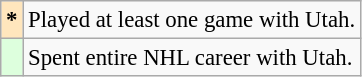<table class="wikitable" style="font-size:95%">
<tr>
<th scope="row" style="background:#FFE6BD">*</th>
<td>Played at least one game with Utah.</td>
</tr>
<tr>
<th scope="row" style="background:#DDFFDD"></th>
<td>Spent entire NHL career with Utah.</td>
</tr>
</table>
